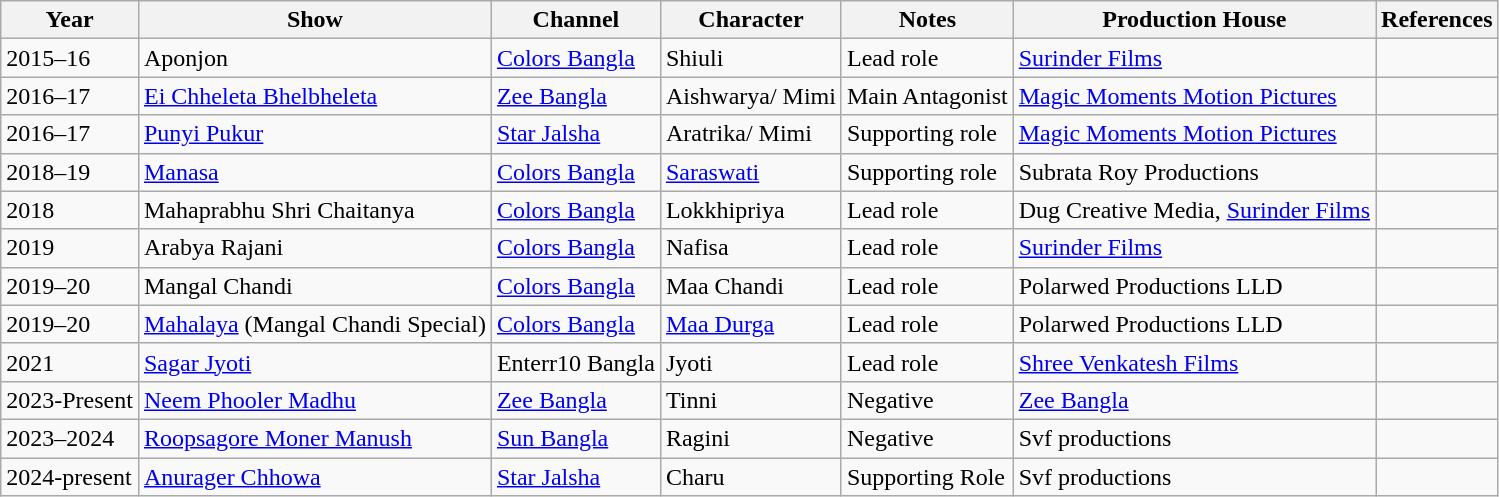<table class="wikitable">
<tr>
<th>Year</th>
<th>Show</th>
<th>Channel</th>
<th>Character</th>
<th>Notes</th>
<th>Production House</th>
<th>References</th>
</tr>
<tr>
<td>2015–16</td>
<td>Aponjon</td>
<td><a href='#'>Colors Bangla</a></td>
<td>Shiuli</td>
<td>Lead role</td>
<td><a href='#'>Surinder Films</a></td>
<td></td>
</tr>
<tr>
<td>2016–17</td>
<td><a href='#'>Ei Chheleta Bhelbheleta</a></td>
<td><a href='#'>Zee Bangla</a></td>
<td>Aishwarya/ Mimi</td>
<td>Main Antagonist</td>
<td><a href='#'>Magic Moments Motion Pictures</a></td>
<td></td>
</tr>
<tr>
<td>2016–17</td>
<td><a href='#'>Punyi Pukur</a></td>
<td><a href='#'>Star Jalsha</a></td>
<td>Aratrika/ Mimi</td>
<td>Supporting role</td>
<td><a href='#'>Magic Moments Motion Pictures</a></td>
<td></td>
</tr>
<tr>
<td>2018–19</td>
<td><a href='#'>Manasa</a></td>
<td><a href='#'>Colors Bangla</a></td>
<td><a href='#'>Saraswati</a></td>
<td>Supporting role</td>
<td>Subrata Roy Productions</td>
<td></td>
</tr>
<tr>
<td>2018</td>
<td>Mahaprabhu Shri Chaitanya</td>
<td><a href='#'>Colors Bangla</a></td>
<td>Lokkhipriya</td>
<td>Lead role</td>
<td>Dug Creative Media, <a href='#'>Surinder Films</a></td>
<td></td>
</tr>
<tr>
<td>2019</td>
<td>Arabya Rajani</td>
<td><a href='#'>Colors Bangla</a></td>
<td>Nafisa</td>
<td>Lead role</td>
<td><a href='#'>Surinder Films</a></td>
<td></td>
</tr>
<tr>
<td>2019–20</td>
<td>Mangal Chandi</td>
<td><a href='#'>Colors Bangla</a></td>
<td>Maa Chandi</td>
<td>Lead role</td>
<td>Polarwed Productions LLD</td>
<td></td>
</tr>
<tr>
<td>2019–20</td>
<td><a href='#'>Mahalaya</a> (Mangal Chandi Special)</td>
<td><a href='#'>Colors Bangla</a></td>
<td><a href='#'>Maa Durga</a></td>
<td>Lead role</td>
<td>Polarwed Productions LLD</td>
<td></td>
</tr>
<tr>
<td>2021</td>
<td><a href='#'>Sagar Jyoti</a></td>
<td>Enterr10 Bangla</td>
<td>Jyoti</td>
<td>Lead role</td>
<td><a href='#'>Shree Venkatesh Films</a></td>
<td></td>
</tr>
<tr>
<td>2023-Present</td>
<td><a href='#'>Neem Phooler Madhu</a></td>
<td><a href='#'>Zee Bangla</a></td>
<td>Tinni</td>
<td>Negative</td>
<td><a href='#'>Zee Bangla</a></td>
<td></td>
</tr>
<tr>
<td>2023–2024</td>
<td><a href='#'>Roopsagore Moner Manush</a></td>
<td><a href='#'>Sun Bangla</a></td>
<td>Ragini</td>
<td>Negative</td>
<td>Svf productions</td>
<td></td>
</tr>
<tr>
<td>2024-present</td>
<td><a href='#'>Anurager Chhowa</a></td>
<td><a href='#'>Star Jalsha</a></td>
<td>Charu</td>
<td>Supporting Role</td>
<td>Svf productions</td>
<td></td>
</tr>
</table>
